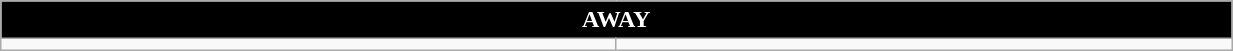<table class="wikitable collapsible collapsed" style="width:65%">
<tr>
<th colspan=6 ! style="color:white; background:black">AWAY</th>
</tr>
<tr>
<td></td>
<td></td>
</tr>
</table>
